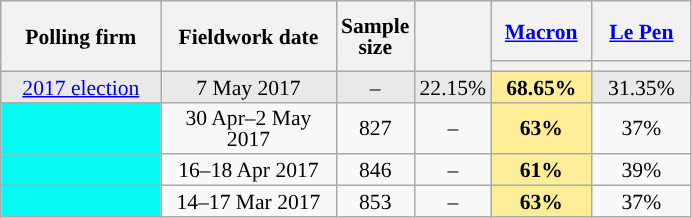<table class="wikitable sortable" style="text-align:center;font-size:90%;line-height:14px;">
<tr style="height:40px;">
<th style="width:100px;" rowspan="2">Polling firm</th>
<th style="width:110px;" rowspan="2">Fieldwork date</th>
<th style="width:35px;" rowspan="2">Sample<br>size</th>
<th style="width:30px;" rowspan="2"></th>
<th class="unsortable" style="width:60px;"><a href='#'>Macron</a><br></th>
<th class="unsortable" style="width:60px;"><a href='#'>Le Pen</a><br></th>
</tr>
<tr>
<th style="background:"></th>
<th style="background:"></th>
</tr>
<tr style="background:#E9E9E9;">
<td><a href='#'>2017 election</a></td>
<td data-sort-value="2017-05-07">7 May 2017</td>
<td>–</td>
<td>22.15%</td>
<td style="background:#FFED99;"><strong>68.65%</strong></td>
<td>31.35%</td>
</tr>
<tr>
<td style="background:#04FBF4;"></td>
<td data-sort-value="2017-05-02">30 Apr–2 May 2017</td>
<td>827</td>
<td>–</td>
<td style="background:#FFED99;"><strong>63%</strong></td>
<td>37%</td>
</tr>
<tr>
<td style="background:#04FBF4;"></td>
<td data-sort-value="2017-04-18">16–18 Apr 2017</td>
<td>846</td>
<td>–</td>
<td style="background:#FFED99;"><strong>61%</strong></td>
<td>39%</td>
</tr>
<tr>
<td style="background:#04FBF4;"></td>
<td data-sort-value="2017-03-17">14–17 Mar 2017</td>
<td>853</td>
<td>–</td>
<td style="background:#FFED99;"><strong>63%</strong></td>
<td>37%</td>
</tr>
</table>
